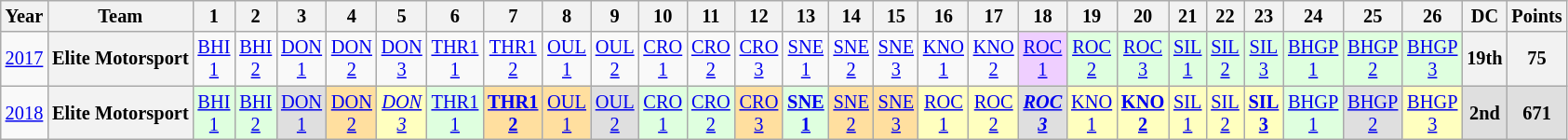<table class="wikitable" style="text-align:center; font-size:85%">
<tr>
<th>Year</th>
<th>Team</th>
<th>1</th>
<th>2</th>
<th>3</th>
<th>4</th>
<th>5</th>
<th>6</th>
<th>7</th>
<th>8</th>
<th>9</th>
<th>10</th>
<th>11</th>
<th>12</th>
<th>13</th>
<th>14</th>
<th>15</th>
<th>16</th>
<th>17</th>
<th>18</th>
<th>19</th>
<th>20</th>
<th>21</th>
<th>22</th>
<th>23</th>
<th>24</th>
<th>25</th>
<th>26</th>
<th>DC</th>
<th>Points</th>
</tr>
<tr>
<td><a href='#'>2017</a></td>
<th nowrap>Elite Motorsport</th>
<td><a href='#'>BHI<br>1</a></td>
<td><a href='#'>BHI<br>2</a></td>
<td><a href='#'>DON<br>1</a></td>
<td><a href='#'>DON<br>2</a></td>
<td><a href='#'>DON<br>3</a></td>
<td><a href='#'>THR1<br>1</a></td>
<td><a href='#'>THR1<br>2</a></td>
<td><a href='#'>OUL<br>1</a></td>
<td><a href='#'>OUL<br>2</a></td>
<td><a href='#'>CRO<br>1</a></td>
<td><a href='#'>CRO<br>2</a></td>
<td><a href='#'>CRO<br>3</a></td>
<td><a href='#'>SNE<br>1</a></td>
<td><a href='#'>SNE<br>2</a></td>
<td><a href='#'>SNE<br>3</a></td>
<td><a href='#'>KNO<br>1</a></td>
<td><a href='#'>KNO<br>2</a></td>
<td style="background:#EFCFFF;"><a href='#'>ROC<br>1</a><br></td>
<td style="background:#DFFFDF;"><a href='#'>ROC<br>2</a><br></td>
<td style="background:#DFFFDF;"><a href='#'>ROC<br>3</a><br></td>
<td style="background:#DFFFDF;"><a href='#'>SIL<br>1</a><br></td>
<td style="background:#DFFFDF;"><a href='#'>SIL<br>2</a><br></td>
<td style="background:#DFFFDF;"><a href='#'>SIL<br>3</a><br></td>
<td style="background:#DFFFDF;"><a href='#'>BHGP<br>1</a><br></td>
<td style="background:#DFFFDF;"><a href='#'>BHGP<br>2</a><br></td>
<td style="background:#DFFFDF;"><a href='#'>BHGP<br>3</a><br></td>
<th>19th</th>
<th>75</th>
</tr>
<tr>
<td><a href='#'>2018</a></td>
<th nowrap>Elite Motorsport</th>
<td style="background:#DFFFDF;"><a href='#'>BHI<br>1</a><br></td>
<td style="background:#DFFFDF;"><a href='#'>BHI<br>2</a><br></td>
<td style="background:#DFDFDF;"><a href='#'>DON<br>1</a><br></td>
<td style="background:#FFDF9F;"><a href='#'>DON<br>2</a><br></td>
<td style="background:#FFFFBF;"><em><a href='#'>DON<br>3</a></em><br></td>
<td style="background:#DFFFDF;"><a href='#'>THR1<br>1</a><br></td>
<td style="background:#FFDF9F;"><strong><a href='#'>THR1<br>2</a></strong><br></td>
<td style="background:#FFDF9F;"><a href='#'>OUL<br>1</a><br></td>
<td style="background:#DFDFDF;"><a href='#'>OUL<br>2</a><br></td>
<td style="background:#DFFFDF;"><a href='#'>CRO<br>1</a><br></td>
<td style="background:#DFFFDF;"><a href='#'>CRO<br>2</a><br></td>
<td style="background:#FFDF9F;"><a href='#'>CRO<br>3</a><br></td>
<td style="background:#DFFFDF;"><strong><a href='#'>SNE<br>1</a></strong><br></td>
<td style="background:#FFDF9F;"><a href='#'>SNE<br>2</a><br></td>
<td style="background:#FFDF9F;"><a href='#'>SNE<br>3</a><br></td>
<td style="background:#FFFFBF;"><a href='#'>ROC<br>1</a><br></td>
<td style="background:#FFFFBF;"><a href='#'>ROC<br>2</a><br></td>
<td style="background:#DFDFDF;"><strong><em><a href='#'>ROC<br>3</a></em></strong><br></td>
<td style="background:#FFFFBF;"><a href='#'>KNO<br>1</a><br></td>
<td style="background:#FFFFBF;"><strong><a href='#'>KNO<br>2</a></strong><br></td>
<td style="background:#FFFFBF;"><a href='#'>SIL<br>1</a><br></td>
<td style="background:#FFFFBF;"><a href='#'>SIL<br>2</a><br></td>
<td style="background:#FFFFBF;"><strong><a href='#'>SIL<br>3</a></strong><br></td>
<td style="background:#DFFFDF;"><a href='#'>BHGP<br>1</a><br></td>
<td style="background:#DFDFDF;"><a href='#'>BHGP<br>2</a><br></td>
<td style="background:#FFFFBF;"><a href='#'>BHGP<br>3</a><br></td>
<th style="background:#DFDFDF;">2nd</th>
<th style="background:#DFDFDF;">671</th>
</tr>
</table>
